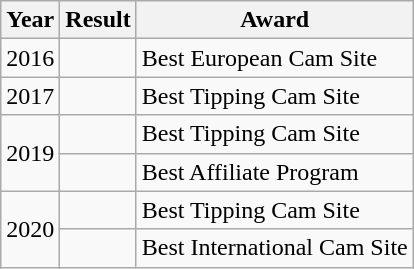<table class="wikitable">
<tr>
<th>Year</th>
<th>Result</th>
<th>Award</th>
</tr>
<tr>
<td>2016</td>
<td></td>
<td>Best European Cam Site</td>
</tr>
<tr>
<td>2017</td>
<td></td>
<td>Best Tipping Cam Site</td>
</tr>
<tr>
<td rowspan="2" 2019>2019</td>
<td></td>
<td>Best Tipping Cam Site</td>
</tr>
<tr>
<td></td>
<td>Best Affiliate Program</td>
</tr>
<tr>
<td rowspan="2" 2020>2020</td>
<td></td>
<td>Best Tipping Cam Site</td>
</tr>
<tr>
<td></td>
<td>Best International Cam Site</td>
</tr>
</table>
